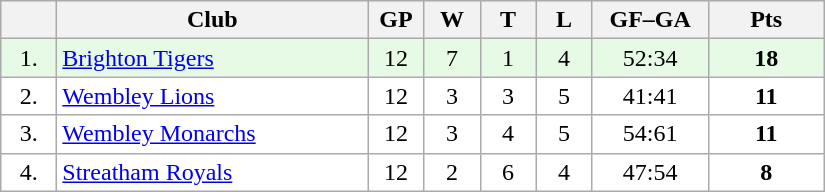<table class="wikitable">
<tr>
<th width="30"></th>
<th width="200">Club</th>
<th width="30">GP</th>
<th width="30">W</th>
<th width="30">T</th>
<th width="30">L</th>
<th width="70">GF–GA</th>
<th width="70">Pts</th>
</tr>
<tr bgcolor="#e6fae6" align="center">
<td>1.</td>
<td align="left"><a href='#'>Brighton Tigers</a></td>
<td>12</td>
<td>7</td>
<td>1</td>
<td>4</td>
<td>52:34</td>
<td><strong>18</strong></td>
</tr>
<tr bgcolor="#FFFFFF" align="center">
<td>2.</td>
<td align="left"><a href='#'>Wembley Lions</a></td>
<td>12</td>
<td>3</td>
<td>3</td>
<td>5</td>
<td>41:41</td>
<td><strong>11</strong></td>
</tr>
<tr bgcolor="#FFFFFF" align="center">
<td>3.</td>
<td align="left"><a href='#'>Wembley Monarchs</a></td>
<td>12</td>
<td>3</td>
<td>4</td>
<td>5</td>
<td>54:61</td>
<td><strong>11</strong></td>
</tr>
<tr bgcolor="#FFFFFF" align="center">
<td>4.</td>
<td align="left"><a href='#'>Streatham Royals</a></td>
<td>12</td>
<td>2</td>
<td>6</td>
<td>4</td>
<td>47:54</td>
<td><strong>8</strong></td>
</tr>
</table>
